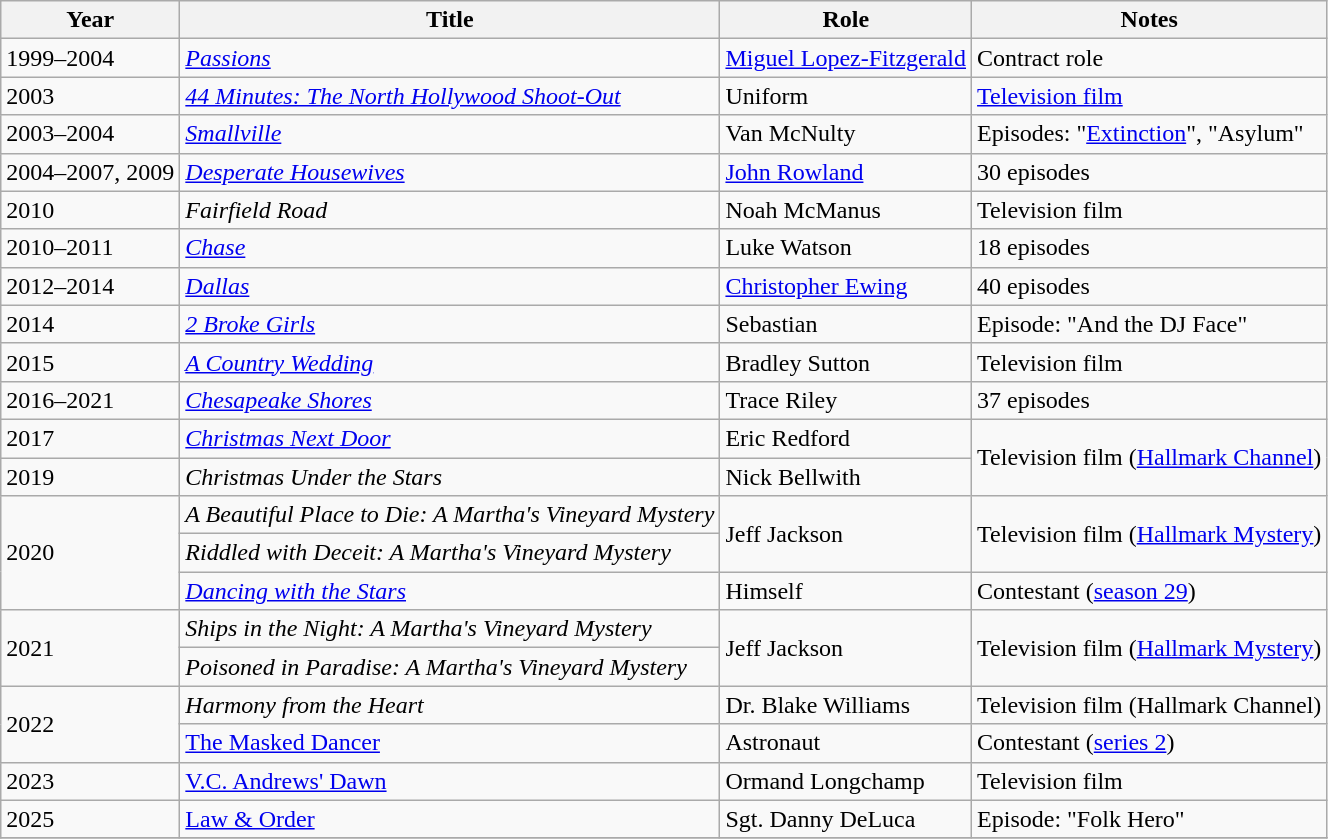<table class="wikitable sortable">
<tr>
<th>Year</th>
<th>Title</th>
<th>Role</th>
<th class="unsortable">Notes</th>
</tr>
<tr>
<td>1999–2004</td>
<td><em><a href='#'>Passions</a></em></td>
<td><a href='#'>Miguel Lopez-Fitzgerald</a></td>
<td>Contract role</td>
</tr>
<tr>
<td>2003</td>
<td><em><a href='#'>44 Minutes: The North Hollywood Shoot-Out</a></em></td>
<td>Uniform</td>
<td><a href='#'>Television film</a></td>
</tr>
<tr>
<td>2003–2004</td>
<td><em><a href='#'>Smallville</a></em></td>
<td>Van McNulty</td>
<td>Episodes: "<a href='#'>Extinction</a>", "Asylum"</td>
</tr>
<tr>
<td>2004–2007, 2009</td>
<td><em><a href='#'>Desperate Housewives</a></em></td>
<td><a href='#'>John Rowland</a></td>
<td>30 episodes</td>
</tr>
<tr>
<td>2010</td>
<td><em>Fairfield Road</em></td>
<td>Noah McManus</td>
<td>Television film</td>
</tr>
<tr>
<td>2010–2011</td>
<td><em><a href='#'>Chase</a></em></td>
<td>Luke Watson</td>
<td>18 episodes</td>
</tr>
<tr>
<td>2012–2014</td>
<td><em><a href='#'>Dallas</a></em></td>
<td><a href='#'>Christopher Ewing</a></td>
<td>40 episodes</td>
</tr>
<tr>
<td>2014</td>
<td><em><a href='#'>2 Broke Girls</a></em></td>
<td>Sebastian</td>
<td>Episode: "And the DJ Face"</td>
</tr>
<tr>
<td>2015</td>
<td><em><a href='#'>A Country Wedding</a></em></td>
<td>Bradley Sutton</td>
<td>Television film</td>
</tr>
<tr>
<td>2016–2021</td>
<td><em><a href='#'>Chesapeake Shores</a></em></td>
<td>Trace Riley</td>
<td>37 episodes</td>
</tr>
<tr>
<td>2017</td>
<td><em><a href='#'>Christmas Next Door</a></em></td>
<td>Eric Redford</td>
<td rowspan=2>Television film (<a href='#'>Hallmark Channel</a>)</td>
</tr>
<tr>
<td>2019</td>
<td><em>Christmas Under the Stars</em></td>
<td>Nick Bellwith</td>
</tr>
<tr>
<td rowspan=3>2020</td>
<td><em>A Beautiful Place to Die: A Martha's Vineyard Mystery</em></td>
<td rowspan=2>Jeff Jackson</td>
<td rowspan=2>Television film (<a href='#'>Hallmark Mystery</a>)</td>
</tr>
<tr>
<td><em>Riddled with Deceit: A Martha's Vineyard Mystery</em></td>
</tr>
<tr>
<td><em><a href='#'>Dancing with the Stars</a></em></td>
<td>Himself</td>
<td>Contestant (<a href='#'>season 29</a>)</td>
</tr>
<tr>
<td rowspan=2>2021</td>
<td><em>Ships in the Night: A Martha's Vineyard Mystery</em></td>
<td rowspan=2>Jeff Jackson</td>
<td rowspan=2>Television film (<a href='#'>Hallmark Mystery</a>)</td>
</tr>
<tr>
<td><em>Poisoned in Paradise: A Martha's Vineyard Mystery</em></td>
</tr>
<tr>
<td rowspan=2>2022</td>
<td><em>Harmony from the Heart</td>
<td>Dr. Blake Williams</td>
<td>Television film (Hallmark Channel)</td>
</tr>
<tr>
<td></em><a href='#'>The Masked Dancer</a><em></td>
<td>Astronaut</td>
<td>Contestant (<a href='#'>series 2</a>)</td>
</tr>
<tr>
<td>2023</td>
<td></em><a href='#'>V.C. Andrews' Dawn</a><em></td>
<td>Ormand Longchamp</td>
<td>Television film</td>
</tr>
<tr>
<td>2025</td>
<td></em><a href='#'>Law & Order</a><em></td>
<td>Sgt. Danny DeLuca</td>
<td>Episode: "Folk Hero"</td>
</tr>
<tr>
</tr>
</table>
